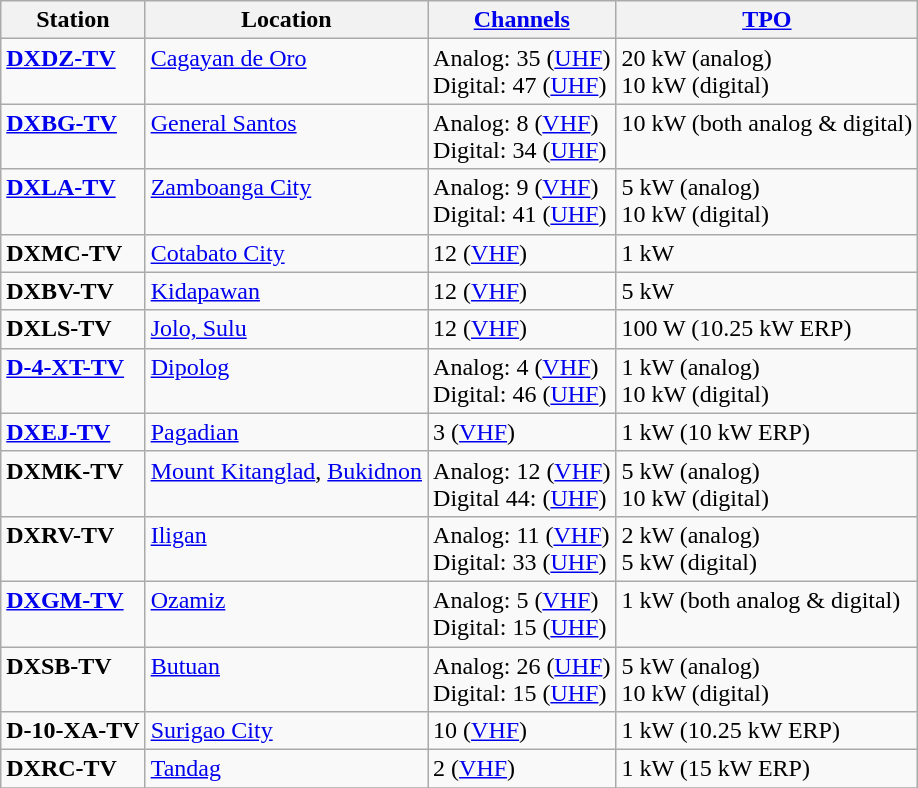<table class="wikitable">
<tr>
<th>Station</th>
<th>Location</th>
<th><a href='#'>Channels</a></th>
<th><a href='#'>TPO</a></th>
</tr>
<tr style="vertical-align: top; text-align: left;">
<td><strong><a href='#'>DXDZ-TV</a></strong></td>
<td><a href='#'>Cagayan de Oro</a></td>
<td>Analog: 35 (<a href='#'>UHF</a>)<br>Digital: 47 (<a href='#'>UHF</a>)</td>
<td>20 kW (analog) <br>10 kW (digital)</td>
</tr>
<tr style="vertical-align: top; text-align: left;">
<td><strong><a href='#'>DXBG-TV</a></strong></td>
<td><a href='#'>General Santos</a></td>
<td>Analog: 8 (<a href='#'>VHF</a>)<br>Digital: 34 (<a href='#'>UHF</a>)</td>
<td>10 kW (both analog & digital)</td>
</tr>
<tr style="vertical-align: top; text-align: left;">
<td><strong><a href='#'>DXLA-TV</a></strong></td>
<td><a href='#'>Zamboanga City</a></td>
<td>Analog: 9 (<a href='#'>VHF</a>)<br>Digital: 41 (<a href='#'>UHF</a>)</td>
<td>5 kW (analog) <br>10 kW (digital)</td>
</tr>
<tr style="vertical-align: top; text-align: left;">
<td><strong>DXMC-TV</strong></td>
<td><a href='#'>Cotabato City</a></td>
<td>12 (<a href='#'>VHF</a>)</td>
<td>1 kW</td>
</tr>
<tr style="vertical-align: top; text-align: left;">
<td><strong>DXBV-TV</strong></td>
<td><a href='#'>Kidapawan</a></td>
<td>12 (<a href='#'>VHF</a>) <br></td>
<td>5 kW</td>
</tr>
<tr style="vertical-align: top; text-align: left;">
<td><strong>DXLS-TV</strong></td>
<td><a href='#'>Jolo, Sulu</a></td>
<td>12 (<a href='#'>VHF</a>)</td>
<td>100 W (10.25 kW ERP)</td>
</tr>
<tr style="vertical-align: top; text-align: left;">
<td><strong><a href='#'>D-4-XT-TV</a></strong></td>
<td><a href='#'>Dipolog</a></td>
<td>Analog: 4 (<a href='#'>VHF</a>)<br>Digital: 46 (<a href='#'>UHF</a>)</td>
<td>1 kW (analog) <br>10 kW (digital)</td>
</tr>
<tr style="vertical-align: top; text-align: left;">
<td><strong><a href='#'>DXEJ-TV</a></strong></td>
<td><a href='#'>Pagadian</a></td>
<td>3 (<a href='#'>VHF</a>)</td>
<td>1 kW (10 kW ERP)</td>
</tr>
<tr style="vertical-align: top; text-align: left;">
<td><strong>DXMK-TV</strong></td>
<td><a href='#'>Mount Kitanglad</a>, <a href='#'>Bukidnon</a></td>
<td>Analog: 12 (<a href='#'>VHF</a>) <br>Digital 44: (<a href='#'>UHF</a>)</td>
<td>5 kW (analog) <br>10 kW (digital)</td>
</tr>
<tr style="vertical-align: top; text-align: left;">
<td><strong>DXRV-TV</strong></td>
<td><a href='#'>Iligan</a></td>
<td>Analog: 11 (<a href='#'>VHF</a>)<br>Digital: 33 (<a href='#'>UHF</a>)</td>
<td>2 kW (analog) <br>5 kW (digital)</td>
</tr>
<tr style="vertical-align: top; text-align: left;">
<td><strong><a href='#'>DXGM-TV</a></strong></td>
<td><a href='#'>Ozamiz</a></td>
<td>Analog: 5 (<a href='#'>VHF</a>) <br> Digital: 15 (<a href='#'>UHF</a>)</td>
<td>1 kW (both analog & digital)</td>
</tr>
<tr style="vertical-align: top; text-align: left;">
<td><strong>DXSB-TV</strong></td>
<td><a href='#'>Butuan</a></td>
<td>Analog: 26 (<a href='#'>UHF</a>)<br>Digital: 15 (<a href='#'>UHF</a>)</td>
<td>5 kW (analog) <br>10 kW (digital)</td>
</tr>
<tr style="vertical-align: top; text-align: left;">
<td><strong>D-10-XA-TV</strong></td>
<td><a href='#'>Surigao City</a></td>
<td>10 (<a href='#'>VHF</a>)</td>
<td>1 kW (10.25 kW ERP)</td>
</tr>
<tr style="vertical-align: top; text-align: left;">
<td><strong>DXRC-TV</strong></td>
<td><a href='#'>Tandag</a></td>
<td>2 (<a href='#'>VHF</a>)</td>
<td>1 kW (15 kW ERP)</td>
</tr>
<tr>
</tr>
</table>
